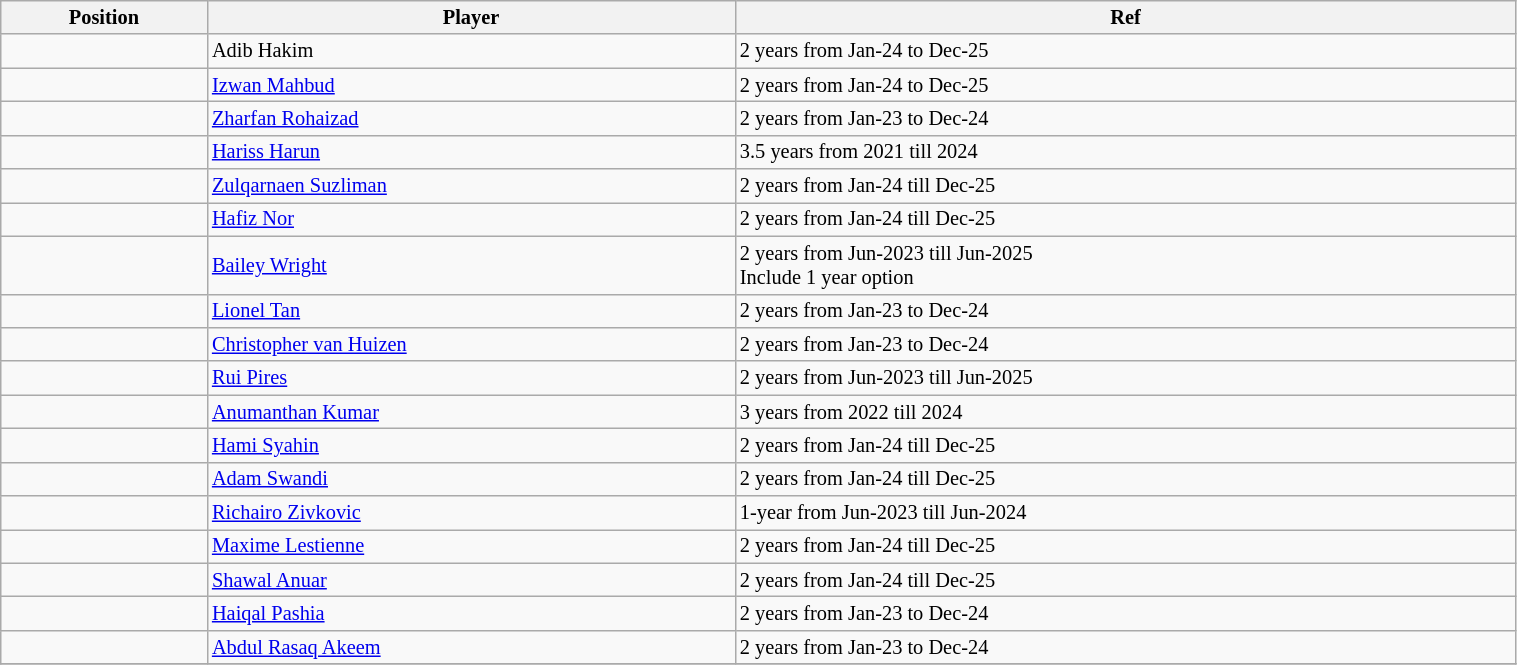<table class="wikitable sortable" style="width:80%; text-align:center; font-size:85%; text-align:left;">
<tr>
<th>Position</th>
<th>Player</th>
<th>Ref</th>
</tr>
<tr>
<td></td>
<td> Adib Hakim</td>
<td>2 years from Jan-24 to Dec-25  </td>
</tr>
<tr>
<td></td>
<td> <a href='#'>Izwan Mahbud</a></td>
<td>2 years from Jan-24 to Dec-25</td>
</tr>
<tr>
<td></td>
<td> <a href='#'>Zharfan Rohaizad</a></td>
<td>2 years from Jan-23 to Dec-24</td>
</tr>
<tr>
<td></td>
<td> <a href='#'>Hariss Harun</a></td>
<td>3.5 years from 2021 till 2024 </td>
</tr>
<tr>
<td></td>
<td> <a href='#'>Zulqarnaen Suzliman</a></td>
<td>2 years from Jan-24 till Dec-25 </td>
</tr>
<tr>
<td></td>
<td> <a href='#'>Hafiz Nor</a></td>
<td>2 years from Jan-24 till Dec-25  </td>
</tr>
<tr>
<td></td>
<td> <a href='#'>Bailey Wright</a></td>
<td>2 years from Jun-2023 till Jun-2025 <br> Include 1 year option </td>
</tr>
<tr>
<td></td>
<td> <a href='#'>Lionel Tan</a></td>
<td>2 years from Jan-23 to Dec-24</td>
</tr>
<tr>
<td></td>
<td> <a href='#'>Christopher van Huizen</a></td>
<td>2 years from Jan-23 to Dec-24</td>
</tr>
<tr>
<td></td>
<td> <a href='#'>Rui Pires</a></td>
<td>2 years from Jun-2023 till Jun-2025 </td>
</tr>
<tr>
<td></td>
<td> <a href='#'>Anumanthan Kumar</a></td>
<td>3 years from 2022 till 2024 </td>
</tr>
<tr>
<td></td>
<td> <a href='#'>Hami Syahin</a></td>
<td>2 years from Jan-24 till Dec-25  </td>
</tr>
<tr>
<td></td>
<td> <a href='#'>Adam Swandi</a></td>
<td>2 years from Jan-24 till Dec-25</td>
</tr>
<tr>
<td></td>
<td> <a href='#'>Richairo Zivkovic</a></td>
<td>1-year from Jun-2023 till Jun-2024 </td>
</tr>
<tr>
<td></td>
<td> <a href='#'>Maxime Lestienne</a></td>
<td>2 years from Jan-24 till Dec-25  </td>
</tr>
<tr>
<td></td>
<td> <a href='#'>Shawal Anuar</a></td>
<td>2 years from Jan-24 till Dec-25</td>
</tr>
<tr>
<td></td>
<td> <a href='#'>Haiqal Pashia</a></td>
<td>2 years from Jan-23 to Dec-24</td>
</tr>
<tr>
<td></td>
<td> <a href='#'>Abdul Rasaq Akeem</a></td>
<td>2 years from Jan-23 to Dec-24</td>
</tr>
<tr>
</tr>
</table>
